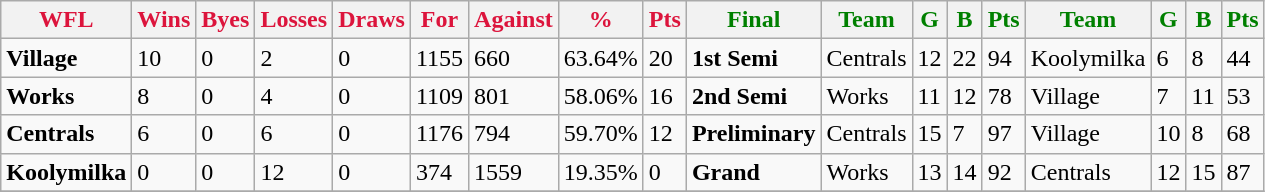<table class="wikitable">
<tr>
<th style="color:crimson">WFL</th>
<th style="color:crimson">Wins</th>
<th style="color:crimson">Byes</th>
<th style="color:crimson">Losses</th>
<th style="color:crimson">Draws</th>
<th style="color:crimson">For</th>
<th style="color:crimson">Against</th>
<th style="color:crimson">%</th>
<th style="color:crimson">Pts</th>
<th style="color:green">Final</th>
<th style="color:green">Team</th>
<th style="color:green">G</th>
<th style="color:green">B</th>
<th style="color:green">Pts</th>
<th style="color:green">Team</th>
<th style="color:green">G</th>
<th style="color:green">B</th>
<th style="color:green">Pts</th>
</tr>
<tr>
<td><strong>	Village	</strong></td>
<td>10</td>
<td>0</td>
<td>2</td>
<td>0</td>
<td>1155</td>
<td>660</td>
<td>63.64%</td>
<td>20</td>
<td><strong>1st Semi</strong></td>
<td>Centrals</td>
<td>12</td>
<td>22</td>
<td>94</td>
<td>Koolymilka</td>
<td>6</td>
<td>8</td>
<td>44</td>
</tr>
<tr>
<td><strong>	Works	</strong></td>
<td>8</td>
<td>0</td>
<td>4</td>
<td>0</td>
<td>1109</td>
<td>801</td>
<td>58.06%</td>
<td>16</td>
<td><strong>2nd Semi</strong></td>
<td>Works</td>
<td>11</td>
<td>12</td>
<td>78</td>
<td>Village</td>
<td>7</td>
<td>11</td>
<td>53</td>
</tr>
<tr>
<td><strong>	Centrals	</strong></td>
<td>6</td>
<td>0</td>
<td>6</td>
<td>0</td>
<td>1176</td>
<td>794</td>
<td>59.70%</td>
<td>12</td>
<td><strong>Preliminary</strong></td>
<td>Centrals</td>
<td>15</td>
<td>7</td>
<td>97</td>
<td>Village</td>
<td>10</td>
<td>8</td>
<td>68</td>
</tr>
<tr>
<td><strong>	Koolymilka	</strong></td>
<td>0</td>
<td>0</td>
<td>12</td>
<td>0</td>
<td>374</td>
<td>1559</td>
<td>19.35%</td>
<td>0</td>
<td><strong>Grand</strong></td>
<td>Works</td>
<td>13</td>
<td>14</td>
<td>92</td>
<td>Centrals</td>
<td>12</td>
<td>15</td>
<td>87</td>
</tr>
<tr>
</tr>
</table>
